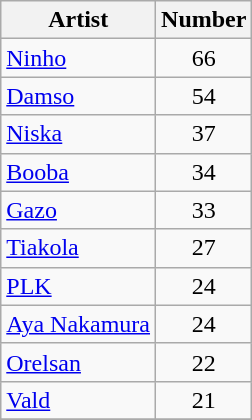<table class="wikitable sortable">
<tr>
<th>Artist</th>
<th>Number</th>
</tr>
<tr>
<td><a href='#'>Ninho</a></td>
<td style="text-align:center;">66</td>
</tr>
<tr>
<td><a href='#'>Damso</a></td>
<td style="text-align:center;">54</td>
</tr>
<tr>
<td><a href='#'>Niska</a><br></td>
<td style="text-align:center;">37</td>
</tr>
<tr>
<td><a href='#'>Booba</a></td>
<td style="text-align:center;">34</td>
</tr>
<tr>
<td><a href='#'>Gazo</a></td>
<td align="center">33</td>
</tr>
<tr>
<td><a href='#'>Tiakola</a></td>
<td align="center">27</td>
</tr>
<tr>
<td><a href='#'>PLK</a></td>
<td style="text-align:center;">24</td>
</tr>
<tr>
<td><a href='#'>Aya Nakamura</a></td>
<td style="text-align:center;">24</td>
</tr>
<tr>
<td><a href='#'>Orelsan</a></td>
<td style="text-align:center;">22</td>
</tr>
<tr>
<td><a href='#'>Vald</a></td>
<td style="text-align:center;">21</td>
</tr>
<tr>
</tr>
</table>
